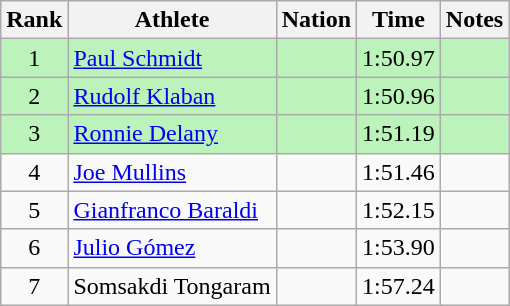<table class="wikitable sortable" style="text-align:center">
<tr>
<th>Rank</th>
<th>Athlete</th>
<th>Nation</th>
<th>Time</th>
<th>Notes</th>
</tr>
<tr bgcolor=bbf3bb>
<td>1</td>
<td align=left><a href='#'>Paul Schmidt</a></td>
<td align=left></td>
<td>1:50.97</td>
<td></td>
</tr>
<tr bgcolor=bbf3bb>
<td>2</td>
<td align=left><a href='#'>Rudolf Klaban</a></td>
<td align=left></td>
<td>1:50.96</td>
<td></td>
</tr>
<tr bgcolor=bbf3bb>
<td>3</td>
<td align=left><a href='#'>Ronnie Delany</a></td>
<td align=left></td>
<td>1:51.19</td>
<td></td>
</tr>
<tr>
<td>4</td>
<td align=left><a href='#'>Joe Mullins</a></td>
<td align=left></td>
<td>1:51.46</td>
<td></td>
</tr>
<tr>
<td>5</td>
<td align=left><a href='#'>Gianfranco Baraldi</a></td>
<td align=left></td>
<td>1:52.15</td>
<td></td>
</tr>
<tr>
<td>6</td>
<td align=left><a href='#'>Julio Gómez</a></td>
<td align=left></td>
<td>1:53.90</td>
<td></td>
</tr>
<tr>
<td>7</td>
<td align=left>Somsakdi Tongaram</td>
<td align=left></td>
<td>1:57.24</td>
<td></td>
</tr>
</table>
